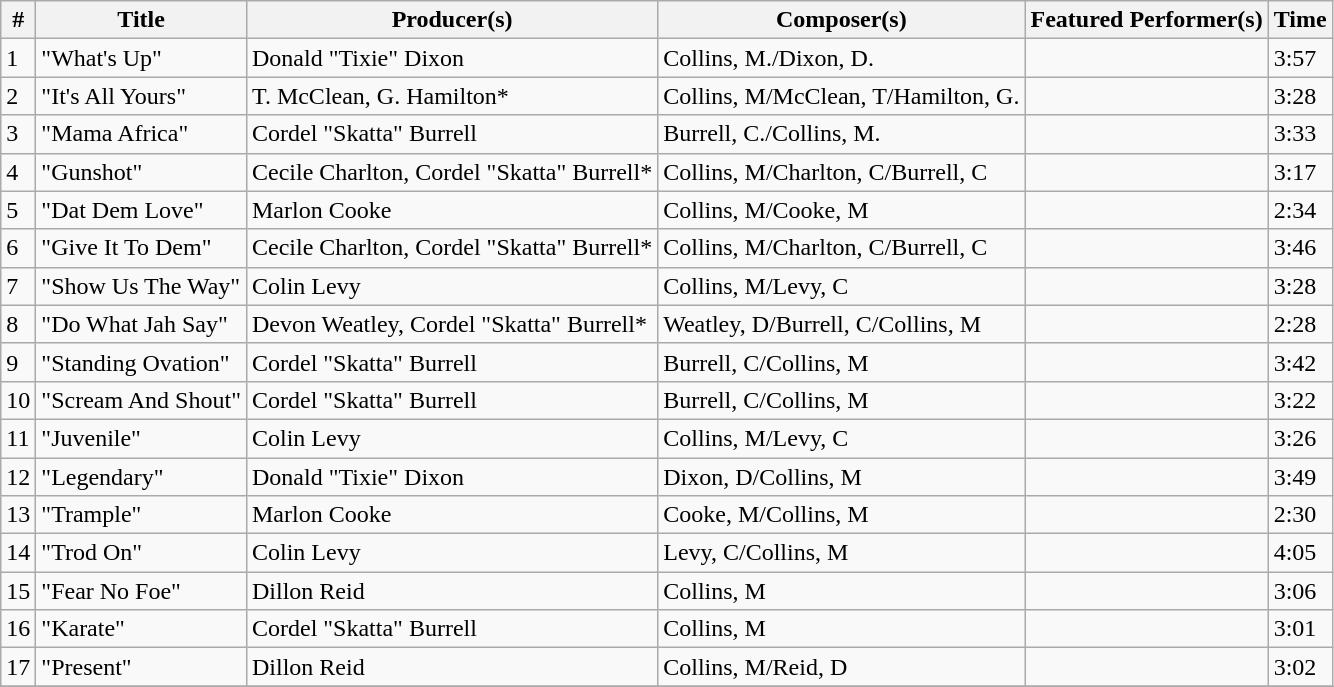<table class="wikitable">
<tr>
<th align="center">#</th>
<th align="center">Title</th>
<th align="center">Producer(s)</th>
<th align="center">Composer(s)</th>
<th align="center">Featured Performer(s)</th>
<th align="center">Time</th>
</tr>
<tr>
<td>1</td>
<td>"What's Up"</td>
<td>Donald "Tixie" Dixon</td>
<td>Collins, M./Dixon, D.</td>
<td></td>
<td>3:57</td>
</tr>
<tr>
<td>2</td>
<td>"It's All Yours"</td>
<td>T. McClean, G. Hamilton*</td>
<td>Collins, M/McClean, T/Hamilton, G.</td>
<td></td>
<td>3:28</td>
</tr>
<tr>
<td>3</td>
<td>"Mama Africa"</td>
<td>Cordel "Skatta" Burrell</td>
<td>Burrell, C./Collins, M.</td>
<td></td>
<td>3:33</td>
</tr>
<tr>
<td>4</td>
<td>"Gunshot"</td>
<td>Cecile Charlton, Cordel "Skatta" Burrell*</td>
<td>Collins, M/Charlton, C/Burrell, C</td>
<td></td>
<td>3:17</td>
</tr>
<tr>
<td>5</td>
<td>"Dat Dem Love"</td>
<td>Marlon Cooke</td>
<td>Collins, M/Cooke, M</td>
<td></td>
<td>2:34</td>
</tr>
<tr>
<td>6</td>
<td>"Give It To Dem"</td>
<td>Cecile Charlton, Cordel "Skatta" Burrell*</td>
<td>Collins, M/Charlton, C/Burrell, C</td>
<td></td>
<td>3:46</td>
</tr>
<tr>
<td>7</td>
<td>"Show Us The Way"</td>
<td>Colin Levy</td>
<td>Collins, M/Levy, C</td>
<td></td>
<td>3:28</td>
</tr>
<tr>
<td>8</td>
<td>"Do What Jah Say"</td>
<td>Devon Weatley, Cordel "Skatta" Burrell*</td>
<td>Weatley, D/Burrell, C/Collins, M</td>
<td></td>
<td>2:28</td>
</tr>
<tr>
<td>9</td>
<td>"Standing Ovation"</td>
<td>Cordel "Skatta" Burrell</td>
<td>Burrell, C/Collins, M</td>
<td></td>
<td>3:42</td>
</tr>
<tr>
<td>10</td>
<td>"Scream And Shout"</td>
<td>Cordel "Skatta" Burrell</td>
<td>Burrell, C/Collins, M</td>
<td></td>
<td>3:22</td>
</tr>
<tr>
<td>11</td>
<td>"Juvenile"</td>
<td>Colin Levy</td>
<td>Collins, M/Levy, C</td>
<td></td>
<td>3:26</td>
</tr>
<tr>
<td>12</td>
<td>"Legendary"</td>
<td>Donald "Tixie" Dixon</td>
<td>Dixon, D/Collins, M</td>
<td></td>
<td>3:49</td>
</tr>
<tr>
<td>13</td>
<td>"Trample"</td>
<td>Marlon Cooke</td>
<td>Cooke, M/Collins, M</td>
<td></td>
<td>2:30</td>
</tr>
<tr>
<td>14</td>
<td>"Trod On"</td>
<td>Colin Levy</td>
<td>Levy, C/Collins, M</td>
<td></td>
<td>4:05</td>
</tr>
<tr>
<td>15</td>
<td>"Fear No Foe"</td>
<td>Dillon Reid</td>
<td>Collins, M</td>
<td></td>
<td>3:06</td>
</tr>
<tr>
<td>16</td>
<td>"Karate"</td>
<td>Cordel "Skatta" Burrell</td>
<td>Collins, M</td>
<td></td>
<td>3:01</td>
</tr>
<tr>
<td>17</td>
<td>"Present"</td>
<td>Dillon Reid</td>
<td>Collins, M/Reid, D</td>
<td></td>
<td>3:02</td>
</tr>
<tr>
</tr>
</table>
